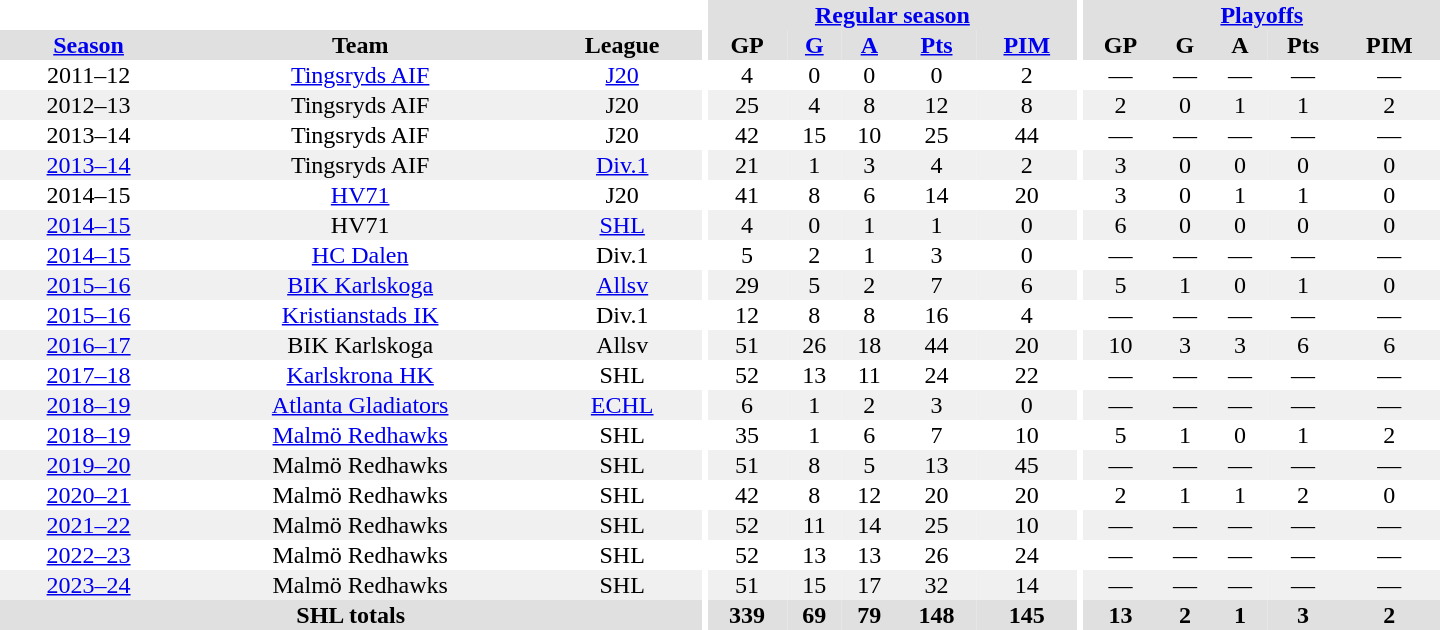<table border="0" cellpadding="1" cellspacing="0" style="text-align:center; width:60em">
<tr bgcolor="#e0e0e0">
<th colspan="3" bgcolor="#ffffff"></th>
<th rowspan="99" bgcolor="#ffffff"></th>
<th colspan="5"><a href='#'>Regular season</a></th>
<th rowspan="99" bgcolor="#ffffff"></th>
<th colspan="5"><a href='#'>Playoffs</a></th>
</tr>
<tr bgcolor="#e0e0e0">
<th><a href='#'>Season</a></th>
<th>Team</th>
<th>League</th>
<th>GP</th>
<th><a href='#'>G</a></th>
<th><a href='#'>A</a></th>
<th><a href='#'>Pts</a></th>
<th><a href='#'>PIM</a></th>
<th>GP</th>
<th>G</th>
<th>A</th>
<th>Pts</th>
<th>PIM</th>
</tr>
<tr>
<td>2011–12</td>
<td><a href='#'>Tingsryds AIF</a></td>
<td><a href='#'>J20</a></td>
<td>4</td>
<td>0</td>
<td>0</td>
<td>0</td>
<td>2</td>
<td>—</td>
<td>—</td>
<td>—</td>
<td>—</td>
<td>—</td>
</tr>
<tr bgcolor="#f0f0f0">
<td>2012–13</td>
<td>Tingsryds AIF</td>
<td>J20</td>
<td>25</td>
<td>4</td>
<td>8</td>
<td>12</td>
<td>8</td>
<td>2</td>
<td>0</td>
<td>1</td>
<td>1</td>
<td>2</td>
</tr>
<tr>
<td>2013–14</td>
<td>Tingsryds AIF</td>
<td>J20</td>
<td>42</td>
<td>15</td>
<td>10</td>
<td>25</td>
<td>44</td>
<td>—</td>
<td>—</td>
<td>—</td>
<td>—</td>
<td>—</td>
</tr>
<tr bgcolor="#f0f0f0">
<td><a href='#'>2013–14</a></td>
<td>Tingsryds AIF</td>
<td><a href='#'>Div.1</a></td>
<td>21</td>
<td>1</td>
<td>3</td>
<td>4</td>
<td>2</td>
<td>3</td>
<td>0</td>
<td>0</td>
<td>0</td>
<td>0</td>
</tr>
<tr>
<td>2014–15</td>
<td><a href='#'>HV71</a></td>
<td>J20</td>
<td>41</td>
<td>8</td>
<td>6</td>
<td>14</td>
<td>20</td>
<td>3</td>
<td>0</td>
<td>1</td>
<td>1</td>
<td>0</td>
</tr>
<tr bgcolor="#f0f0f0">
<td><a href='#'>2014–15</a></td>
<td>HV71</td>
<td><a href='#'>SHL</a></td>
<td>4</td>
<td>0</td>
<td>1</td>
<td>1</td>
<td>0</td>
<td>6</td>
<td>0</td>
<td>0</td>
<td>0</td>
<td>0</td>
</tr>
<tr>
<td><a href='#'>2014–15</a></td>
<td><a href='#'>HC Dalen</a></td>
<td>Div.1</td>
<td>5</td>
<td>2</td>
<td>1</td>
<td>3</td>
<td>0</td>
<td>—</td>
<td>—</td>
<td>—</td>
<td>—</td>
<td>—</td>
</tr>
<tr bgcolor="#f0f0f0">
<td><a href='#'>2015–16</a></td>
<td><a href='#'>BIK Karlskoga</a></td>
<td><a href='#'>Allsv</a></td>
<td>29</td>
<td>5</td>
<td>2</td>
<td>7</td>
<td>6</td>
<td>5</td>
<td>1</td>
<td>0</td>
<td>1</td>
<td>0</td>
</tr>
<tr>
<td><a href='#'>2015–16</a></td>
<td><a href='#'>Kristianstads IK</a></td>
<td>Div.1</td>
<td>12</td>
<td>8</td>
<td>8</td>
<td>16</td>
<td>4</td>
<td>—</td>
<td>—</td>
<td>—</td>
<td>—</td>
<td>—</td>
</tr>
<tr bgcolor="#f0f0f0">
<td><a href='#'>2016–17</a></td>
<td>BIK Karlskoga</td>
<td>Allsv</td>
<td>51</td>
<td>26</td>
<td>18</td>
<td>44</td>
<td>20</td>
<td>10</td>
<td>3</td>
<td>3</td>
<td>6</td>
<td>6</td>
</tr>
<tr>
<td><a href='#'>2017–18</a></td>
<td><a href='#'>Karlskrona HK</a></td>
<td>SHL</td>
<td>52</td>
<td>13</td>
<td>11</td>
<td>24</td>
<td>22</td>
<td>—</td>
<td>—</td>
<td>—</td>
<td>—</td>
<td>—</td>
</tr>
<tr bgcolor="#f0f0f0">
<td><a href='#'>2018–19</a></td>
<td><a href='#'>Atlanta Gladiators</a></td>
<td><a href='#'>ECHL</a></td>
<td>6</td>
<td>1</td>
<td>2</td>
<td>3</td>
<td>0</td>
<td>—</td>
<td>—</td>
<td>—</td>
<td>—</td>
<td>—</td>
</tr>
<tr>
<td><a href='#'>2018–19</a></td>
<td><a href='#'>Malmö Redhawks</a></td>
<td>SHL</td>
<td>35</td>
<td>1</td>
<td>6</td>
<td>7</td>
<td>10</td>
<td>5</td>
<td>1</td>
<td>0</td>
<td>1</td>
<td>2</td>
</tr>
<tr bgcolor="#f0f0f0">
<td><a href='#'>2019–20</a></td>
<td>Malmö Redhawks</td>
<td>SHL</td>
<td>51</td>
<td>8</td>
<td>5</td>
<td>13</td>
<td>45</td>
<td>—</td>
<td>—</td>
<td>—</td>
<td>—</td>
<td>—</td>
</tr>
<tr>
<td><a href='#'>2020–21</a></td>
<td>Malmö Redhawks</td>
<td>SHL</td>
<td>42</td>
<td>8</td>
<td>12</td>
<td>20</td>
<td>20</td>
<td>2</td>
<td>1</td>
<td>1</td>
<td>2</td>
<td>0</td>
</tr>
<tr bgcolor="#f0f0f0">
<td><a href='#'>2021–22</a></td>
<td>Malmö Redhawks</td>
<td>SHL</td>
<td>52</td>
<td>11</td>
<td>14</td>
<td>25</td>
<td>10</td>
<td>—</td>
<td>—</td>
<td>—</td>
<td>—</td>
<td>—</td>
</tr>
<tr>
<td><a href='#'>2022–23</a></td>
<td>Malmö Redhawks</td>
<td>SHL</td>
<td>52</td>
<td>13</td>
<td>13</td>
<td>26</td>
<td>24</td>
<td>—</td>
<td>—</td>
<td>—</td>
<td>—</td>
<td>—</td>
</tr>
<tr bgcolor="#f0f0f0">
<td><a href='#'>2023–24</a></td>
<td>Malmö Redhawks</td>
<td>SHL</td>
<td>51</td>
<td>15</td>
<td>17</td>
<td>32</td>
<td>14</td>
<td>—</td>
<td>—</td>
<td>—</td>
<td>—</td>
<td>—</td>
</tr>
<tr>
</tr>
<tr bgcolor="#e0e0e0">
<th colspan="3">SHL totals</th>
<th>339</th>
<th>69</th>
<th>79</th>
<th>148</th>
<th>145</th>
<th>13</th>
<th>2</th>
<th>1</th>
<th>3</th>
<th>2</th>
</tr>
</table>
